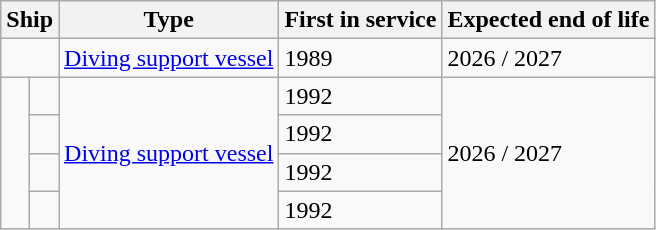<table class="wikitable plainrowheaders">
<tr>
<th colspan=2>Ship</th>
<th>Type</th>
<th>First in service</th>
<th>Expected end of life</th>
</tr>
<tr>
<td colspan=2></td>
<td><a href='#'>Diving support vessel</a></td>
<td>1989</td>
<td>2026 / 2027</td>
</tr>
<tr>
<td rowspan=4></td>
<td></td>
<td rowspan=4><a href='#'>Diving support vessel</a></td>
<td>1992</td>
<td rowspan=4>2026 / 2027</td>
</tr>
<tr>
<td></td>
<td>1992</td>
</tr>
<tr>
<td></td>
<td>1992</td>
</tr>
<tr>
<td></td>
<td>1992</td>
</tr>
</table>
